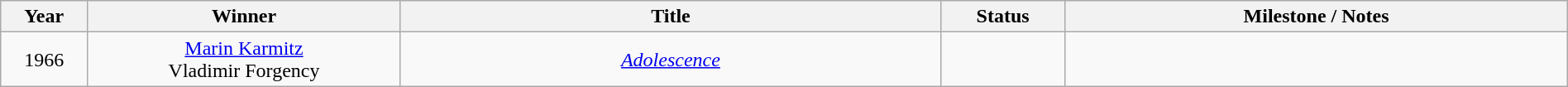<table class="wikitable" style="text-align: center" width="100%" cellpadding="5">
<tr>
<th width="50">Year</th>
<th width="200">Winner</th>
<th width="350">Title</th>
<th width="75">Status</th>
<th width="325">Milestone / Notes</th>
</tr>
<tr>
<td>1966</td>
<td><a href='#'>Marin Karmitz</a><br>Vladimir Forgency</td>
<td><em><a href='#'>Adolescence</a></em></td>
<td></td>
<td></td>
</tr>
</table>
